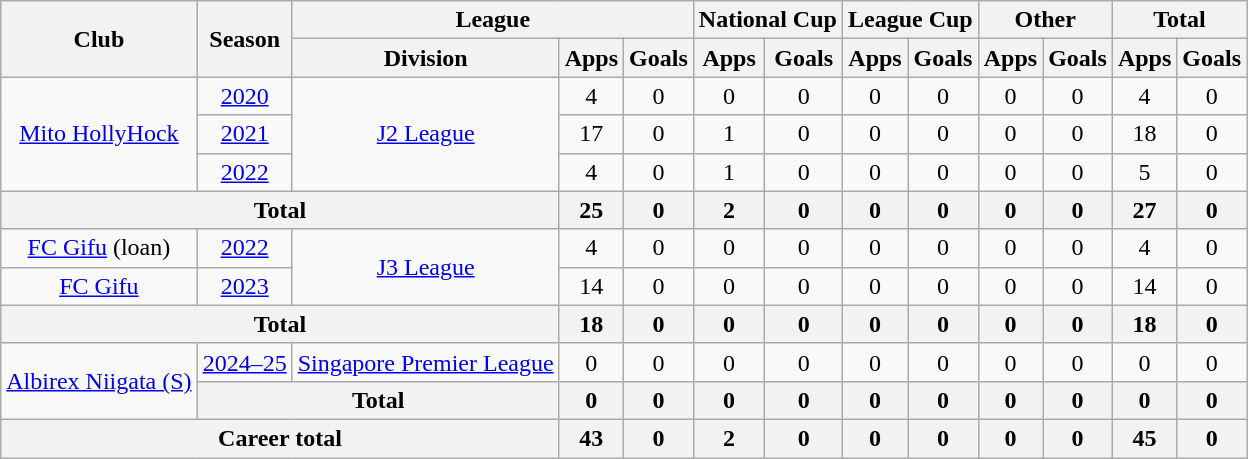<table class="wikitable" style="text-align: center">
<tr>
<th rowspan="2">Club</th>
<th rowspan="2">Season</th>
<th colspan="3">League</th>
<th colspan="2">National Cup</th>
<th colspan="2">League Cup</th>
<th colspan="2">Other</th>
<th colspan="2">Total</th>
</tr>
<tr>
<th>Division</th>
<th>Apps</th>
<th>Goals</th>
<th>Apps</th>
<th>Goals</th>
<th>Apps</th>
<th>Goals</th>
<th>Apps</th>
<th>Goals</th>
<th>Apps</th>
<th>Goals</th>
</tr>
<tr>
<td rowspan="3"><a href='#'>Mito HollyHock</a></td>
<td><a href='#'>2020</a></td>
<td rowspan="3"><a href='#'>J2 League</a></td>
<td>4</td>
<td>0</td>
<td>0</td>
<td>0</td>
<td>0</td>
<td>0</td>
<td>0</td>
<td>0</td>
<td>4</td>
<td>0</td>
</tr>
<tr>
<td><a href='#'>2021</a></td>
<td>17</td>
<td>0</td>
<td>1</td>
<td>0</td>
<td>0</td>
<td>0</td>
<td>0</td>
<td>0</td>
<td>18</td>
<td>0</td>
</tr>
<tr>
<td><a href='#'>2022</a></td>
<td>4</td>
<td>0</td>
<td>1</td>
<td>0</td>
<td>0</td>
<td>0</td>
<td>0</td>
<td>0</td>
<td>5</td>
<td>0</td>
</tr>
<tr>
<th colspan="3">Total</th>
<th>25</th>
<th>0</th>
<th>2</th>
<th>0</th>
<th>0</th>
<th>0</th>
<th>0</th>
<th>0</th>
<th>27</th>
<th>0</th>
</tr>
<tr>
<td rowspan="1"><a href='#'>FC Gifu</a> (loan)</td>
<td><a href='#'>2022</a></td>
<td rowspan="2"><a href='#'>J3 League</a></td>
<td>4</td>
<td>0</td>
<td>0</td>
<td>0</td>
<td>0</td>
<td>0</td>
<td>0</td>
<td>0</td>
<td>4</td>
<td>0</td>
</tr>
<tr>
<td rowspan="1"><a href='#'>FC Gifu</a></td>
<td><a href='#'>2023</a></td>
<td>14</td>
<td>0</td>
<td>0</td>
<td>0</td>
<td>0</td>
<td>0</td>
<td>0</td>
<td>0</td>
<td>14</td>
<td>0</td>
</tr>
<tr>
<th colspan="3">Total</th>
<th>18</th>
<th>0</th>
<th>0</th>
<th>0</th>
<th>0</th>
<th>0</th>
<th>0</th>
<th>0</th>
<th>18</th>
<th>0</th>
</tr>
<tr>
<td rowspan="2"><a href='#'>Albirex Niigata (S)</a></td>
<td><a href='#'>2024–25</a></td>
<td><a href='#'>Singapore Premier League</a></td>
<td>0</td>
<td>0</td>
<td>0</td>
<td>0</td>
<td>0</td>
<td>0</td>
<td>0</td>
<td>0</td>
<td>0</td>
<td>0</td>
</tr>
<tr>
<th colspan=2>Total</th>
<th>0</th>
<th>0</th>
<th>0</th>
<th>0</th>
<th>0</th>
<th>0</th>
<th>0</th>
<th>0</th>
<th>0</th>
<th>0</th>
</tr>
<tr>
<th colspan=3>Career total</th>
<th>43</th>
<th>0</th>
<th>2</th>
<th>0</th>
<th>0</th>
<th>0</th>
<th>0</th>
<th>0</th>
<th>45</th>
<th>0</th>
</tr>
</table>
